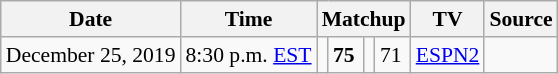<table class="wikitable" style="font-size:90%">
<tr>
<th>Date</th>
<th>Time</th>
<th colspan=4>Matchup</th>
<th>TV</th>
<th>Source</th>
</tr>
<tr>
<td>December 25, 2019</td>
<td>8:30 p.m. <a href='#'>EST</a></td>
<td style=></td>
<td><strong>75</strong></td>
<td style=></td>
<td>71</td>
<td><a href='#'>ESPN2</a></td>
<td></td>
</tr>
</table>
